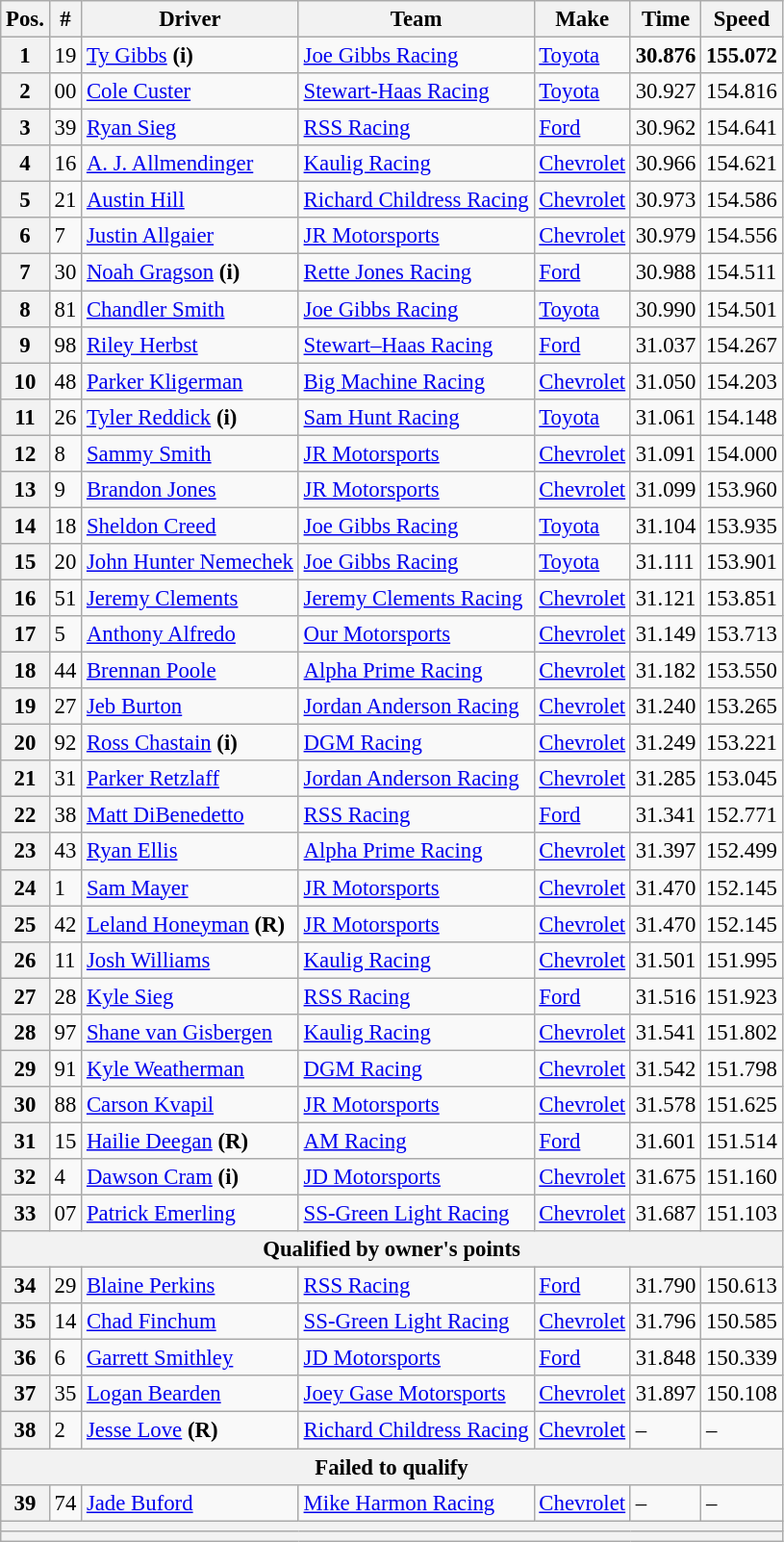<table class="wikitable" style="font-size:95%">
<tr>
<th>Pos.</th>
<th>#</th>
<th>Driver</th>
<th>Team</th>
<th>Make</th>
<th>Time</th>
<th>Speed</th>
</tr>
<tr>
<th>1</th>
<td>19</td>
<td><a href='#'>Ty Gibbs</a> <strong>(i)</strong></td>
<td><a href='#'>Joe Gibbs Racing</a></td>
<td><a href='#'>Toyota</a></td>
<td><strong>30.876</strong></td>
<td><strong>155.072</strong></td>
</tr>
<tr>
<th>2</th>
<td>00</td>
<td><a href='#'>Cole Custer</a></td>
<td><a href='#'>Stewart-Haas Racing</a></td>
<td><a href='#'>Toyota</a></td>
<td>30.927</td>
<td>154.816</td>
</tr>
<tr>
<th>3</th>
<td>39</td>
<td><a href='#'>Ryan Sieg</a></td>
<td><a href='#'>RSS Racing</a></td>
<td><a href='#'>Ford</a></td>
<td>30.962</td>
<td>154.641</td>
</tr>
<tr>
<th>4</th>
<td>16</td>
<td><a href='#'>A. J. Allmendinger</a></td>
<td><a href='#'>Kaulig Racing</a></td>
<td><a href='#'>Chevrolet</a></td>
<td>30.966</td>
<td>154.621</td>
</tr>
<tr>
<th>5</th>
<td>21</td>
<td><a href='#'>Austin Hill</a></td>
<td><a href='#'>Richard Childress Racing</a></td>
<td><a href='#'>Chevrolet</a></td>
<td>30.973</td>
<td>154.586</td>
</tr>
<tr>
<th>6</th>
<td>7</td>
<td><a href='#'>Justin Allgaier</a></td>
<td><a href='#'>JR Motorsports</a></td>
<td><a href='#'>Chevrolet</a></td>
<td>30.979</td>
<td>154.556</td>
</tr>
<tr>
<th>7</th>
<td>30</td>
<td><a href='#'>Noah Gragson</a> <strong>(i)</strong></td>
<td><a href='#'>Rette Jones Racing</a></td>
<td><a href='#'>Ford</a></td>
<td>30.988</td>
<td>154.511</td>
</tr>
<tr>
<th>8</th>
<td>81</td>
<td><a href='#'>Chandler Smith</a></td>
<td><a href='#'>Joe Gibbs Racing</a></td>
<td><a href='#'>Toyota</a></td>
<td>30.990</td>
<td>154.501</td>
</tr>
<tr>
<th>9</th>
<td>98</td>
<td><a href='#'>Riley Herbst</a></td>
<td><a href='#'>Stewart–Haas Racing</a></td>
<td><a href='#'>Ford</a></td>
<td>31.037</td>
<td>154.267</td>
</tr>
<tr>
<th>10</th>
<td>48</td>
<td><a href='#'>Parker Kligerman</a></td>
<td><a href='#'>Big Machine Racing</a></td>
<td><a href='#'>Chevrolet</a></td>
<td>31.050</td>
<td>154.203</td>
</tr>
<tr>
<th>11</th>
<td>26</td>
<td><a href='#'>Tyler Reddick</a> <strong>(i)</strong></td>
<td><a href='#'>Sam Hunt Racing</a></td>
<td><a href='#'>Toyota</a></td>
<td>31.061</td>
<td>154.148</td>
</tr>
<tr>
<th>12</th>
<td>8</td>
<td><a href='#'>Sammy Smith</a></td>
<td><a href='#'>JR Motorsports</a></td>
<td><a href='#'>Chevrolet</a></td>
<td>31.091</td>
<td>154.000</td>
</tr>
<tr>
<th>13</th>
<td>9</td>
<td><a href='#'>Brandon Jones</a></td>
<td><a href='#'>JR Motorsports</a></td>
<td><a href='#'>Chevrolet</a></td>
<td>31.099</td>
<td>153.960</td>
</tr>
<tr>
<th>14</th>
<td>18</td>
<td><a href='#'>Sheldon Creed</a></td>
<td><a href='#'>Joe Gibbs Racing</a></td>
<td><a href='#'>Toyota</a></td>
<td>31.104</td>
<td>153.935</td>
</tr>
<tr>
<th>15</th>
<td>20</td>
<td><a href='#'>John Hunter Nemechek</a></td>
<td><a href='#'>Joe Gibbs Racing</a></td>
<td><a href='#'>Toyota</a></td>
<td>31.111</td>
<td>153.901</td>
</tr>
<tr>
<th>16</th>
<td>51</td>
<td><a href='#'>Jeremy Clements</a></td>
<td><a href='#'>Jeremy Clements Racing</a></td>
<td><a href='#'>Chevrolet</a></td>
<td>31.121</td>
<td>153.851</td>
</tr>
<tr>
<th>17</th>
<td>5</td>
<td><a href='#'>Anthony Alfredo</a></td>
<td><a href='#'>Our Motorsports</a></td>
<td><a href='#'>Chevrolet</a></td>
<td>31.149</td>
<td>153.713</td>
</tr>
<tr>
<th>18</th>
<td>44</td>
<td><a href='#'>Brennan Poole</a></td>
<td><a href='#'>Alpha Prime Racing</a></td>
<td><a href='#'>Chevrolet</a></td>
<td>31.182</td>
<td>153.550</td>
</tr>
<tr>
<th>19</th>
<td>27</td>
<td><a href='#'>Jeb Burton</a></td>
<td><a href='#'>Jordan Anderson Racing</a></td>
<td><a href='#'>Chevrolet</a></td>
<td>31.240</td>
<td>153.265</td>
</tr>
<tr>
<th>20</th>
<td>92</td>
<td><a href='#'>Ross Chastain</a> <strong>(i)</strong></td>
<td><a href='#'>DGM Racing</a></td>
<td><a href='#'>Chevrolet</a></td>
<td>31.249</td>
<td>153.221</td>
</tr>
<tr>
<th>21</th>
<td>31</td>
<td><a href='#'>Parker Retzlaff</a></td>
<td><a href='#'>Jordan Anderson Racing</a></td>
<td><a href='#'>Chevrolet</a></td>
<td>31.285</td>
<td>153.045</td>
</tr>
<tr>
<th>22</th>
<td>38</td>
<td><a href='#'>Matt DiBenedetto</a></td>
<td><a href='#'>RSS Racing</a></td>
<td><a href='#'>Ford</a></td>
<td>31.341</td>
<td>152.771</td>
</tr>
<tr>
<th>23</th>
<td>43</td>
<td><a href='#'>Ryan Ellis</a></td>
<td><a href='#'>Alpha Prime Racing</a></td>
<td><a href='#'>Chevrolet</a></td>
<td>31.397</td>
<td>152.499</td>
</tr>
<tr>
<th>24</th>
<td>1</td>
<td><a href='#'>Sam Mayer</a></td>
<td><a href='#'>JR Motorsports</a></td>
<td><a href='#'>Chevrolet</a></td>
<td>31.470</td>
<td>152.145</td>
</tr>
<tr>
<th>25</th>
<td>42</td>
<td><a href='#'>Leland Honeyman</a> <strong>(R)</strong></td>
<td><a href='#'>JR Motorsports</a></td>
<td><a href='#'>Chevrolet</a></td>
<td>31.470</td>
<td>152.145</td>
</tr>
<tr>
<th>26</th>
<td>11</td>
<td><a href='#'>Josh Williams</a></td>
<td><a href='#'>Kaulig Racing</a></td>
<td><a href='#'>Chevrolet</a></td>
<td>31.501</td>
<td>151.995</td>
</tr>
<tr>
<th>27</th>
<td>28</td>
<td><a href='#'>Kyle Sieg</a></td>
<td><a href='#'>RSS Racing</a></td>
<td><a href='#'>Ford</a></td>
<td>31.516</td>
<td>151.923</td>
</tr>
<tr>
<th>28</th>
<td>97</td>
<td><a href='#'>Shane van Gisbergen</a></td>
<td><a href='#'>Kaulig Racing</a></td>
<td><a href='#'>Chevrolet</a></td>
<td>31.541</td>
<td>151.802</td>
</tr>
<tr>
<th>29</th>
<td>91</td>
<td><a href='#'>Kyle Weatherman</a></td>
<td><a href='#'>DGM Racing</a></td>
<td><a href='#'>Chevrolet</a></td>
<td>31.542</td>
<td>151.798</td>
</tr>
<tr>
<th>30</th>
<td>88</td>
<td><a href='#'>Carson Kvapil</a></td>
<td><a href='#'>JR Motorsports</a></td>
<td><a href='#'>Chevrolet</a></td>
<td>31.578</td>
<td>151.625</td>
</tr>
<tr>
<th>31</th>
<td>15</td>
<td><a href='#'>Hailie Deegan</a> <strong>(R)</strong></td>
<td><a href='#'>AM Racing</a></td>
<td><a href='#'>Ford</a></td>
<td>31.601</td>
<td>151.514</td>
</tr>
<tr>
<th>32</th>
<td>4</td>
<td><a href='#'>Dawson Cram</a> <strong>(i)</strong></td>
<td><a href='#'>JD Motorsports</a></td>
<td><a href='#'>Chevrolet</a></td>
<td>31.675</td>
<td>151.160</td>
</tr>
<tr>
<th>33</th>
<td>07</td>
<td><a href='#'>Patrick Emerling</a></td>
<td><a href='#'>SS-Green Light Racing</a></td>
<td><a href='#'>Chevrolet</a></td>
<td>31.687</td>
<td>151.103</td>
</tr>
<tr>
<th colspan="7">Qualified by owner's points</th>
</tr>
<tr>
<th>34</th>
<td>29</td>
<td><a href='#'>Blaine Perkins</a></td>
<td><a href='#'>RSS Racing</a></td>
<td><a href='#'>Ford</a></td>
<td>31.790</td>
<td>150.613</td>
</tr>
<tr>
<th>35</th>
<td>14</td>
<td><a href='#'>Chad Finchum</a></td>
<td><a href='#'>SS-Green Light Racing</a></td>
<td><a href='#'>Chevrolet</a></td>
<td>31.796</td>
<td>150.585</td>
</tr>
<tr>
<th>36</th>
<td>6</td>
<td><a href='#'>Garrett Smithley</a></td>
<td><a href='#'>JD Motorsports</a></td>
<td><a href='#'>Ford</a></td>
<td>31.848</td>
<td>150.339</td>
</tr>
<tr>
<th>37</th>
<td>35</td>
<td><a href='#'>Logan Bearden</a></td>
<td><a href='#'>Joey Gase Motorsports</a></td>
<td><a href='#'>Chevrolet</a></td>
<td>31.897</td>
<td>150.108</td>
</tr>
<tr>
<th>38</th>
<td>2</td>
<td><a href='#'>Jesse Love</a> <strong>(R)</strong></td>
<td><a href='#'>Richard Childress Racing</a></td>
<td><a href='#'>Chevrolet</a></td>
<td>–</td>
<td>–</td>
</tr>
<tr>
<th colspan="7">Failed to qualify</th>
</tr>
<tr>
<th>39</th>
<td>74</td>
<td><a href='#'>Jade Buford</a></td>
<td><a href='#'>Mike Harmon Racing</a></td>
<td><a href='#'>Chevrolet</a></td>
<td>–</td>
<td>–</td>
</tr>
<tr>
<th colspan="7"></th>
</tr>
<tr>
<th colspan="7"></th>
</tr>
</table>
